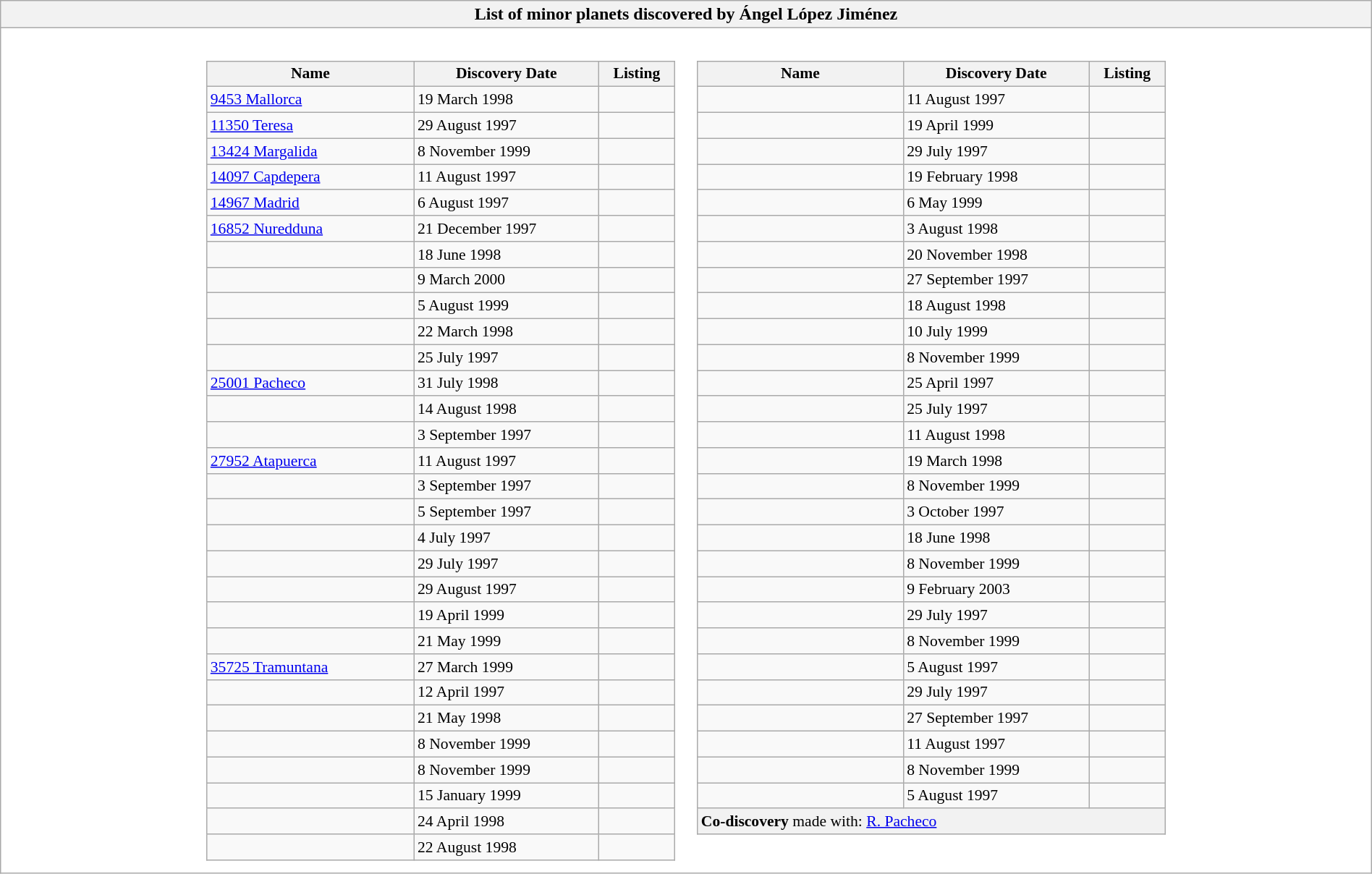<table class="wikitable collapsible collapsed" role="presentation" style="width:100%; background:#ffffff;">
<tr>
<th>List of minor planets discovered by Ángel López Jiménez</th>
</tr>
<tr>
<td align="center"><br><table class="wikitable" style="width: 30em; display:inline-table; margin:8px; text-align:left; font-size:90%">
<tr>
<th scope="col" style="width: 13.5em;">Name</th>
<th scope="col" style="width: 12em;">Discovery Date</th>
<th scope="col" style="width: 4.5em;">Listing</th>
</tr>
<tr>
<td><a href='#'>9453 Mallorca</a></td>
<td>19 March 1998</td>
<td> </td>
</tr>
<tr>
<td><a href='#'>11350 Teresa</a></td>
<td>29 August 1997</td>
<td> </td>
</tr>
<tr>
<td><a href='#'>13424 Margalida</a></td>
<td>8 November 1999</td>
<td> </td>
</tr>
<tr>
<td><a href='#'>14097 Capdepera</a></td>
<td>11 August 1997</td>
<td> </td>
</tr>
<tr>
<td><a href='#'>14967 Madrid</a></td>
<td>6 August 1997</td>
<td> </td>
</tr>
<tr>
<td><a href='#'>16852 Nuredduna</a></td>
<td>21 December 1997</td>
<td> </td>
</tr>
<tr>
<td></td>
<td>18 June 1998</td>
<td> </td>
</tr>
<tr>
<td></td>
<td>9 March 2000</td>
<td> </td>
</tr>
<tr>
<td></td>
<td>5 August 1999</td>
<td> </td>
</tr>
<tr>
<td></td>
<td>22 March 1998</td>
<td> </td>
</tr>
<tr>
<td></td>
<td>25 July 1997</td>
<td> </td>
</tr>
<tr>
<td><a href='#'>25001 Pacheco</a></td>
<td>31 July 1998</td>
<td></td>
</tr>
<tr>
<td></td>
<td>14 August 1998</td>
<td> </td>
</tr>
<tr>
<td></td>
<td>3 September 1997</td>
<td> </td>
</tr>
<tr>
<td><a href='#'>27952 Atapuerca</a></td>
<td>11 August 1997</td>
<td> </td>
</tr>
<tr>
<td></td>
<td>3 September 1997</td>
<td> </td>
</tr>
<tr>
<td></td>
<td>5 September 1997</td>
<td> </td>
</tr>
<tr>
<td></td>
<td>4 July 1997</td>
<td> </td>
</tr>
<tr>
<td></td>
<td>29 July 1997</td>
<td> </td>
</tr>
<tr>
<td></td>
<td>29 August 1997</td>
<td> </td>
</tr>
<tr>
<td></td>
<td>19 April 1999</td>
<td> </td>
</tr>
<tr>
<td></td>
<td>21 May 1999</td>
<td> </td>
</tr>
<tr>
<td><a href='#'>35725 Tramuntana</a></td>
<td>27 March 1999</td>
<td> </td>
</tr>
<tr>
<td></td>
<td>12 April 1997</td>
<td> </td>
</tr>
<tr>
<td></td>
<td>21 May 1998</td>
<td> </td>
</tr>
<tr>
<td></td>
<td>8 November 1999</td>
<td> </td>
</tr>
<tr>
<td></td>
<td>8 November 1999</td>
<td> </td>
</tr>
<tr>
<td></td>
<td>15 January 1999</td>
<td> </td>
</tr>
<tr>
<td></td>
<td>24 April 1998</td>
<td> </td>
</tr>
<tr>
<td></td>
<td>22 August 1998</td>
<td> </td>
</tr>
</table>
<table class="wikitable" style="width: 30em; display:inline-table; margin:8px; text-align:left; font-size:90%">
<tr>
<th scope="col" style="width: 13.5em;">Name</th>
<th scope="col" style="width: 12em;">Discovery Date</th>
<th scope="col" style="width: 4.5em;">Listing</th>
</tr>
<tr>
<td></td>
<td>11 August 1997</td>
<td> </td>
</tr>
<tr>
<td></td>
<td>19 April 1999</td>
<td> </td>
</tr>
<tr>
<td></td>
<td>29 July 1997</td>
<td> </td>
</tr>
<tr>
<td></td>
<td>19 February 1998</td>
<td> </td>
</tr>
<tr>
<td></td>
<td>6 May 1999</td>
<td> </td>
</tr>
<tr>
<td></td>
<td>3 August 1998</td>
<td></td>
</tr>
<tr>
<td></td>
<td>20 November 1998</td>
<td> </td>
</tr>
<tr>
<td></td>
<td>27 September 1997</td>
<td> </td>
</tr>
<tr>
<td></td>
<td>18 August 1998</td>
<td> </td>
</tr>
<tr>
<td></td>
<td>10 July 1999</td>
<td> </td>
</tr>
<tr>
<td></td>
<td>8 November 1999</td>
<td> </td>
</tr>
<tr>
<td></td>
<td>25 April 1997</td>
<td> </td>
</tr>
<tr>
<td></td>
<td>25 July 1997</td>
<td> </td>
</tr>
<tr>
<td></td>
<td>11 August 1998</td>
<td></td>
</tr>
<tr>
<td></td>
<td>19 March 1998</td>
<td> </td>
</tr>
<tr>
<td></td>
<td>8 November 1999</td>
<td> </td>
</tr>
<tr>
<td></td>
<td>3 October 1997</td>
<td> </td>
</tr>
<tr>
<td></td>
<td>18 June 1998</td>
<td> </td>
</tr>
<tr>
<td></td>
<td>8 November 1999</td>
<td> </td>
</tr>
<tr>
<td></td>
<td>9 February 2003</td>
<td> </td>
</tr>
<tr>
<td></td>
<td>29 July 1997</td>
<td> </td>
</tr>
<tr>
<td></td>
<td>8 November 1999</td>
<td> </td>
</tr>
<tr>
<td></td>
<td>5 August 1997</td>
<td> </td>
</tr>
<tr>
<td></td>
<td>29 July 1997</td>
<td> </td>
</tr>
<tr>
<td></td>
<td>27 September 1997</td>
<td> </td>
</tr>
<tr>
<td></td>
<td>11 August 1997</td>
<td> </td>
</tr>
<tr>
<td></td>
<td>8 November 1999</td>
<td> </td>
</tr>
<tr>
<td></td>
<td>5 August 1997</td>
<td> </td>
</tr>
<tr>
<th colspan=3 style="font-weight: normal; text-align: left;"><strong>Co-discovery</strong> made with: <a href='#'>R. Pacheco</a></th>
</tr>
</table>
</td>
</tr>
</table>
